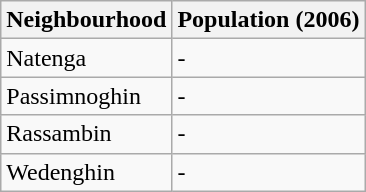<table class="wikitable">
<tr>
<th>Neighbourhood</th>
<th>Population (2006)</th>
</tr>
<tr>
<td>Natenga</td>
<td>-</td>
</tr>
<tr>
<td>Passimnoghin</td>
<td>-</td>
</tr>
<tr>
<td>Rassambin</td>
<td>-</td>
</tr>
<tr>
<td>Wedenghin</td>
<td>-</td>
</tr>
</table>
